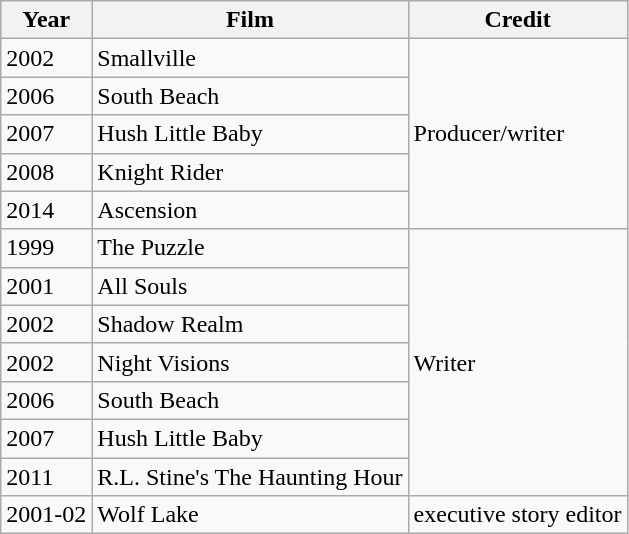<table class="wikitable">
<tr>
<th>Year</th>
<th>Film</th>
<th>Credit</th>
</tr>
<tr>
<td>2002</td>
<td>Smallville</td>
<td rowspan="5">Producer/writer</td>
</tr>
<tr>
<td>2006</td>
<td>South Beach</td>
</tr>
<tr>
<td>2007</td>
<td>Hush Little Baby</td>
</tr>
<tr>
<td>2008</td>
<td>Knight Rider</td>
</tr>
<tr>
<td>2014</td>
<td>Ascension</td>
</tr>
<tr>
<td>1999</td>
<td>The Puzzle</td>
<td rowspan="7">Writer</td>
</tr>
<tr>
<td>2001</td>
<td>All Souls</td>
</tr>
<tr>
<td>2002</td>
<td>Shadow Realm</td>
</tr>
<tr>
<td>2002</td>
<td>Night Visions</td>
</tr>
<tr>
<td>2006</td>
<td>South Beach</td>
</tr>
<tr>
<td>2007</td>
<td>Hush Little Baby</td>
</tr>
<tr>
<td>2011</td>
<td>R.L. Stine's The Haunting Hour</td>
</tr>
<tr>
<td>2001-02</td>
<td>Wolf Lake</td>
<td>executive story editor</td>
</tr>
</table>
